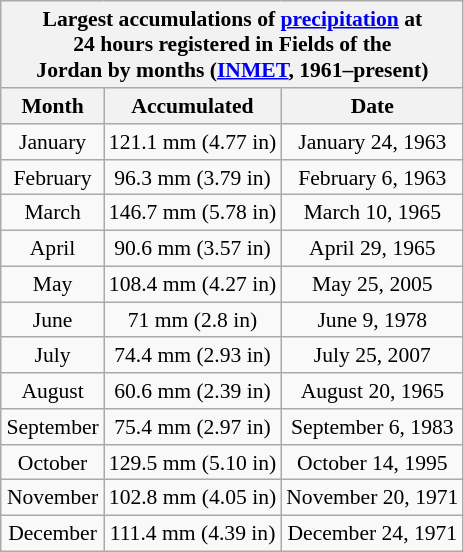<table class="wikitable" style="float:left; margin:1em; border-collapse:border; text-align:center; font-size:90%">
<tr>
<th colspan="3">Largest accumulations of <a href='#'>precipitation</a> at<br> 24 hours registered in Fields of the<br> Jordan by months (<a href='#'>INMET</a>, 1961–present)</th>
</tr>
<tr>
<th>Month</th>
<th>Accumulated</th>
<th>Date</th>
</tr>
<tr>
<td>January</td>
<td>121.1 mm (4.77 in)</td>
<td>January 24, 1963</td>
</tr>
<tr>
<td>February</td>
<td>96.3 mm (3.79 in)</td>
<td>February 6, 1963</td>
</tr>
<tr>
<td>March</td>
<td>146.7 mm (5.78 in)</td>
<td>March 10, 1965</td>
</tr>
<tr>
<td>April</td>
<td>90.6 mm (3.57 in)</td>
<td>April 29, 1965</td>
</tr>
<tr>
<td>May</td>
<td>108.4 mm (4.27 in)</td>
<td>May 25, 2005</td>
</tr>
<tr>
<td>June</td>
<td>71 mm (2.8 in)</td>
<td>June 9, 1978</td>
</tr>
<tr>
<td>July</td>
<td>74.4 mm (2.93 in)</td>
<td>July 25, 2007</td>
</tr>
<tr>
<td>August</td>
<td>60.6 mm (2.39 in)</td>
<td>August 20, 1965</td>
</tr>
<tr>
<td>September</td>
<td>75.4 mm (2.97 in)</td>
<td>September 6, 1983</td>
</tr>
<tr>
<td>October</td>
<td>129.5 mm (5.10 in)</td>
<td>October 14, 1995</td>
</tr>
<tr>
<td>November</td>
<td>102.8 mm (4.05 in)</td>
<td>November 20, 1971</td>
</tr>
<tr>
<td>December</td>
<td>111.4 mm (4.39 in)</td>
<td>December 24, 1971</td>
</tr>
</table>
